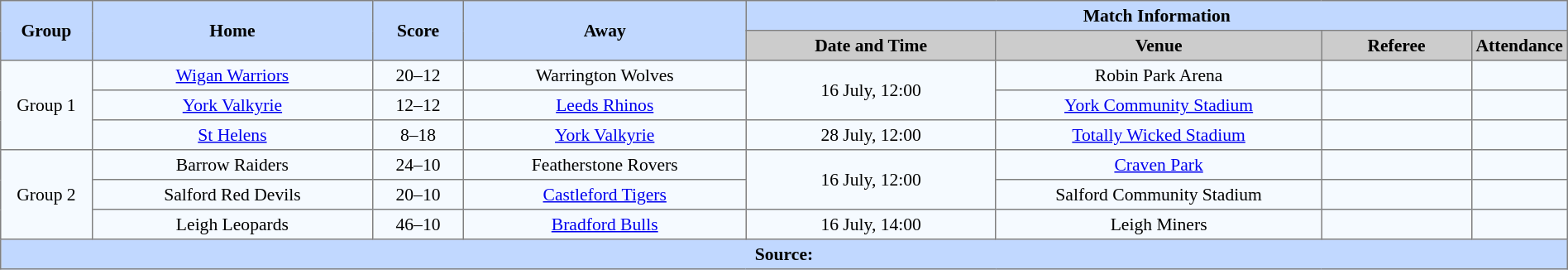<table border=1 style="border-collapse:collapse; font-size:90%; text-align:center;" cellpadding=3 cellspacing=0 width=100%>
<tr bgcolor=#C1D8FF>
<th scope="col" rowspan=2 width=6%>Group</th>
<th scope="col" rowspan=2 width=19%>Home</th>
<th scope="col" rowspan=2 width=6%>Score</th>
<th scope="col" rowspan=2 width=19%>Away</th>
<th colspan=4>Match Information</th>
</tr>
<tr bgcolor=#CCCCCC>
<th scope="col" width=17%>Date and Time</th>
<th scope="col" width=22%>Venue</th>
<th scope="col" width=10%>Referee</th>
<th scope="col" width=7%>Attendance</th>
</tr>
<tr bgcolor=#F5FAFF>
<td rowspan=3>Group 1</td>
<td> <a href='#'>Wigan Warriors</a></td>
<td>20–12</td>
<td> Warrington Wolves</td>
<td Rowspan=2>16 July, 12:00</td>
<td>Robin Park Arena</td>
<td></td>
<td></td>
</tr>
<tr bgcolor=#F5FAFF>
<td> <a href='#'>York Valkyrie</a></td>
<td>12–12</td>
<td> <a href='#'>Leeds Rhinos</a></td>
<td><a href='#'>York Community Stadium</a></td>
<td></td>
<td></td>
</tr>
<tr bgcolor=#F5FAFF>
<td> <a href='#'>St Helens</a></td>
<td>8–18</td>
<td> <a href='#'>York Valkyrie</a></td>
<td>28 July, 12:00</td>
<td><a href='#'>Totally Wicked Stadium</a></td>
<td></td>
<td></td>
</tr>
<tr bgcolor=#F5FAFF>
<td rowspan=3>Group 2</td>
<td> Barrow Raiders</td>
<td>24–10</td>
<td> Featherstone Rovers</td>
<td Rowspan=2>16 July, 12:00</td>
<td><a href='#'>Craven Park</a></td>
<td></td>
<td></td>
</tr>
<tr bgcolor=#F5FAFF>
<td> Salford Red Devils</td>
<td>20–10</td>
<td> <a href='#'>Castleford Tigers</a></td>
<td>Salford Community Stadium</td>
<td></td>
<td></td>
</tr>
<tr bgcolor=#F5FAFF>
<td> Leigh Leopards</td>
<td>46–10</td>
<td> <a href='#'>Bradford Bulls</a></td>
<td>16 July, 14:00</td>
<td>Leigh Miners</td>
<td></td>
<td></td>
</tr>
<tr style="background:#c1d8ff;">
<th colspan=8>Source:</th>
</tr>
</table>
